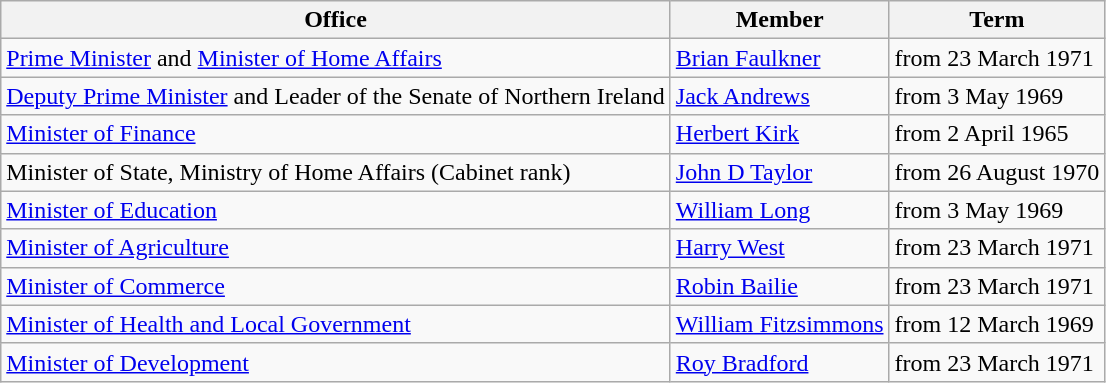<table class="wikitable">
<tr>
<th>Office</th>
<th>Member</th>
<th>Term</th>
</tr>
<tr>
<td><a href='#'>Prime Minister</a> and <a href='#'>Minister of Home Affairs</a></td>
<td><a href='#'>Brian Faulkner</a></td>
<td>from 23 March 1971</td>
</tr>
<tr>
<td><a href='#'>Deputy Prime Minister</a> and Leader of the Senate of Northern Ireland</td>
<td><a href='#'>Jack Andrews</a></td>
<td>from 3 May 1969</td>
</tr>
<tr>
<td><a href='#'>Minister of Finance</a></td>
<td><a href='#'>Herbert Kirk</a></td>
<td>from 2 April 1965</td>
</tr>
<tr>
<td>Minister of State, Ministry of Home Affairs (Cabinet rank)</td>
<td><a href='#'>John D Taylor</a></td>
<td>from 26 August 1970</td>
</tr>
<tr>
<td><a href='#'>Minister of Education</a></td>
<td><a href='#'>William Long</a></td>
<td>from 3 May 1969</td>
</tr>
<tr>
<td><a href='#'>Minister of Agriculture</a></td>
<td><a href='#'>Harry West</a></td>
<td>from 23 March 1971</td>
</tr>
<tr>
<td><a href='#'>Minister of Commerce</a></td>
<td><a href='#'>Robin Bailie</a></td>
<td>from 23 March 1971</td>
</tr>
<tr>
<td><a href='#'>Minister of Health and Local Government</a></td>
<td><a href='#'>William Fitzsimmons</a></td>
<td>from 12 March 1969</td>
</tr>
<tr>
<td><a href='#'>Minister of Development</a></td>
<td><a href='#'>Roy Bradford</a></td>
<td>from 23 March 1971</td>
</tr>
</table>
